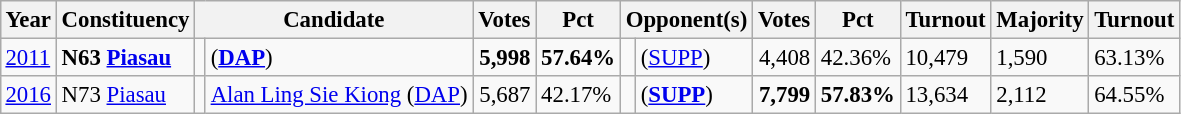<table class="wikitable" style="margin:0.5em ; font-size:95%">
<tr>
<th>Year</th>
<th>Constituency</th>
<th colspan=2>Candidate</th>
<th>Votes</th>
<th>Pct</th>
<th colspan=2>Opponent(s)</th>
<th>Votes</th>
<th>Pct</th>
<th>Turnout</th>
<th>Majority</th>
<th>Turnout</th>
</tr>
<tr>
<td><a href='#'>2011</a></td>
<td><strong>N63 <a href='#'>Piasau</a></strong></td>
<td></td>
<td> (<a href='#'><strong>DAP</strong></a>)</td>
<td align=right><strong>5,998</strong></td>
<td><strong>57.64%</strong></td>
<td></td>
<td> (<a href='#'>SUPP</a>)</td>
<td align=right>4,408</td>
<td>42.36%</td>
<td>10,479</td>
<td>1,590</td>
<td>63.13%</td>
</tr>
<tr>
<td><a href='#'>2016</a></td>
<td>N73 <a href='#'>Piasau</a></td>
<td></td>
<td><a href='#'>Alan Ling Sie Kiong</a> (<a href='#'>DAP</a>)</td>
<td style="text-align:right;">5,687</td>
<td>42.17%</td>
<td></td>
<td> (<a href='#'><strong>SUPP</strong></a>)</td>
<td style="text-align:right;"><strong>7,799</strong></td>
<td><strong>57.83%</strong></td>
<td>13,634</td>
<td>2,112</td>
<td>64.55%</td>
</tr>
</table>
